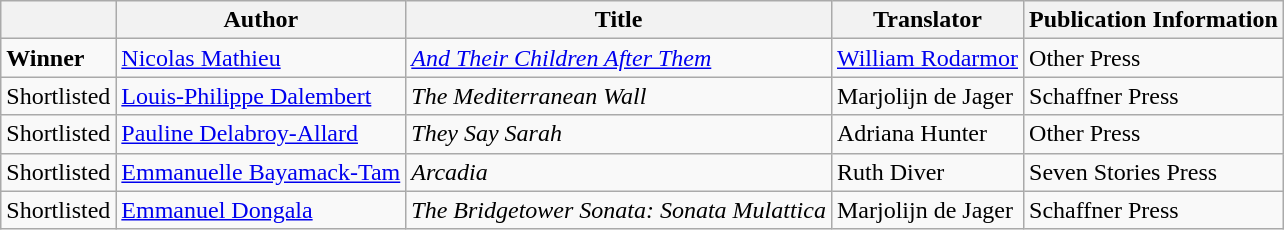<table class="wikitable">
<tr>
<th></th>
<th>Author</th>
<th>Title</th>
<th>Translator</th>
<th>Publication Information</th>
</tr>
<tr>
<td><strong>Winner</strong></td>
<td><a href='#'>Nicolas Mathieu</a></td>
<td><em><a href='#'>And Their Children After Them</a></em></td>
<td><a href='#'>William Rodarmor</a></td>
<td>Other Press</td>
</tr>
<tr>
<td>Shortlisted</td>
<td><a href='#'>Louis-Philippe Dalembert</a></td>
<td><em>The Mediterranean Wall</em></td>
<td>Marjolijn de Jager</td>
<td>Schaffner Press</td>
</tr>
<tr>
<td>Shortlisted</td>
<td><a href='#'>Pauline Delabroy-Allard</a></td>
<td><em>They Say Sarah</em></td>
<td>Adriana Hunter</td>
<td>Other Press</td>
</tr>
<tr>
<td>Shortlisted</td>
<td><a href='#'>Emmanuelle Bayamack-Tam</a></td>
<td><em>Arcadia</em></td>
<td>Ruth Diver</td>
<td>Seven Stories Press</td>
</tr>
<tr>
<td>Shortlisted</td>
<td><a href='#'>Emmanuel Dongala</a></td>
<td><em>The Bridgetower Sonata: Sonata Mulattica</em></td>
<td>Marjolijn de Jager</td>
<td>Schaffner Press</td>
</tr>
</table>
